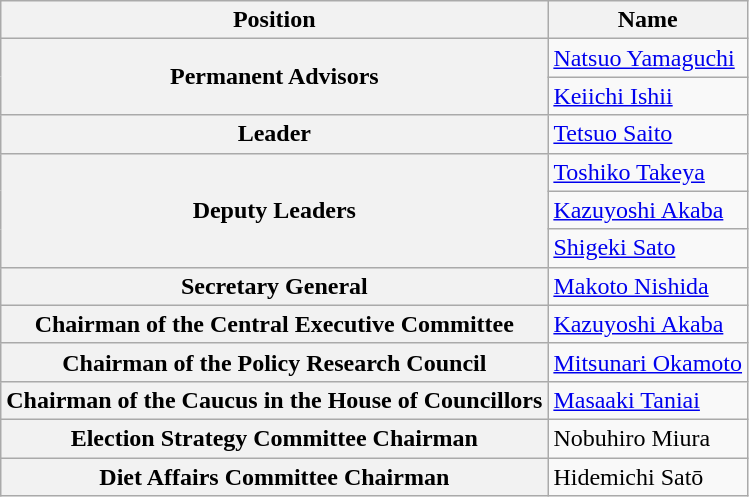<table class="wikitable sortable">
<tr>
<th scope="col">Position</th>
<th scope="col">Name</th>
</tr>
<tr>
<th rowspan=2>Permanent Advisors</th>
<td><a href='#'>Natsuo Yamaguchi</a></td>
</tr>
<tr>
<td><a href='#'>Keiichi Ishii</a></td>
</tr>
<tr>
<th>Leader</th>
<td><a href='#'>Tetsuo Saito</a></td>
</tr>
<tr>
<th rowspan=3>Deputy Leaders</th>
<td><a href='#'>Toshiko Takeya</a></td>
</tr>
<tr>
<td><a href='#'>Kazuyoshi Akaba</a></td>
</tr>
<tr>
<td><a href='#'>Shigeki Sato</a></td>
</tr>
<tr>
<th>Secretary General</th>
<td><a href='#'>Makoto Nishida</a></td>
</tr>
<tr>
<th>Chairman of the Central Executive Committee</th>
<td><a href='#'>Kazuyoshi Akaba</a></td>
</tr>
<tr>
<th>Chairman of the Policy Research Council</th>
<td><a href='#'>Mitsunari Okamoto</a></td>
</tr>
<tr>
<th>Chairman of the Caucus in the House of Councillors</th>
<td><a href='#'>Masaaki Taniai</a></td>
</tr>
<tr>
<th>Election Strategy Committee Chairman</th>
<td>Nobuhiro Miura</td>
</tr>
<tr>
<th>Diet Affairs Committee Chairman</th>
<td>Hidemichi Satō</td>
</tr>
</table>
